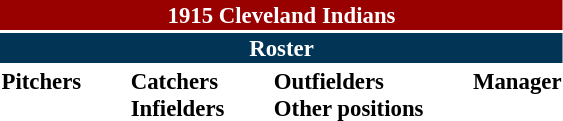<table class="toccolours" style="font-size: 95%;">
<tr>
<th colspan="10" style="background-color: #990000; color: white; text-align: center;">1915 Cleveland Indians</th>
</tr>
<tr>
<td colspan="10" style="background-color: #023456; color: white; text-align: center;"><strong>Roster</strong></td>
</tr>
<tr>
<td valign="top"><strong>Pitchers</strong><br>













</td>
<td width="25px"></td>
<td valign="top"><strong>Catchers</strong><br>



<strong>Infielders</strong>










</td>
<td width="25px"></td>
<td valign="top"><strong>Outfielders</strong><br>







<strong>Other positions</strong>

</td>
<td width="25px"></td>
<td valign="top"><strong>Manager</strong><br>
</td>
</tr>
</table>
